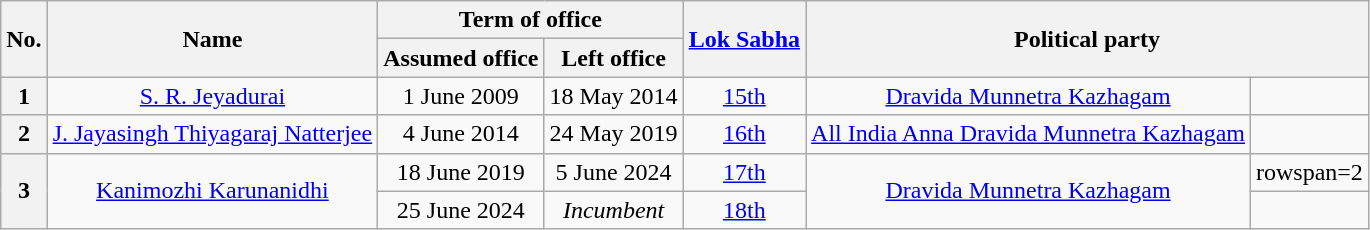<table class="wikitable sortable" style="text-align:center">
<tr>
<th rowspan=2>No.</th>
<th rowspan=2>Name</th>
<th colspan=2>Term of office</th>
<th rowspan=2><a href='#'>Lok Sabha</a><br></th>
<th rowspan=2 colspan=2>Political party</th>
</tr>
<tr>
<th>Assumed office</th>
<th>Left office</th>
</tr>
<tr>
<th>1</th>
<td><a href='#'>S. R. Jeyadurai</a></td>
<td>1 June 2009</td>
<td>18 May 2014</td>
<td><a href='#'>15th</a><br></td>
<td><a href='#'>Dravida Munnetra Kazhagam</a></td>
<td></td>
</tr>
<tr>
<th>2</th>
<td><a href='#'>J. Jayasingh Thiyagaraj Natterjee</a></td>
<td>4 June 2014</td>
<td>24 May 2019</td>
<td><a href='#'>16th</a><br></td>
<td><a href='#'>All India Anna Dravida Munnetra Kazhagam</a></td>
<td></td>
</tr>
<tr>
<th rowspan=2>3</th>
<td rowspan=2><a href='#'>Kanimozhi Karunanidhi</a></td>
<td>18 June 2019</td>
<td>5 June 2024</td>
<td><a href='#'>17th</a><br></td>
<td rowspan=2><a href='#'>Dravida Munnetra Kazhagam</a></td>
<td>rowspan=2 </td>
</tr>
<tr>
<td>25 June 2024</td>
<td><em>Incumbent</em></td>
<td><a href='#'>18th</a><br></td>
</tr>
</table>
